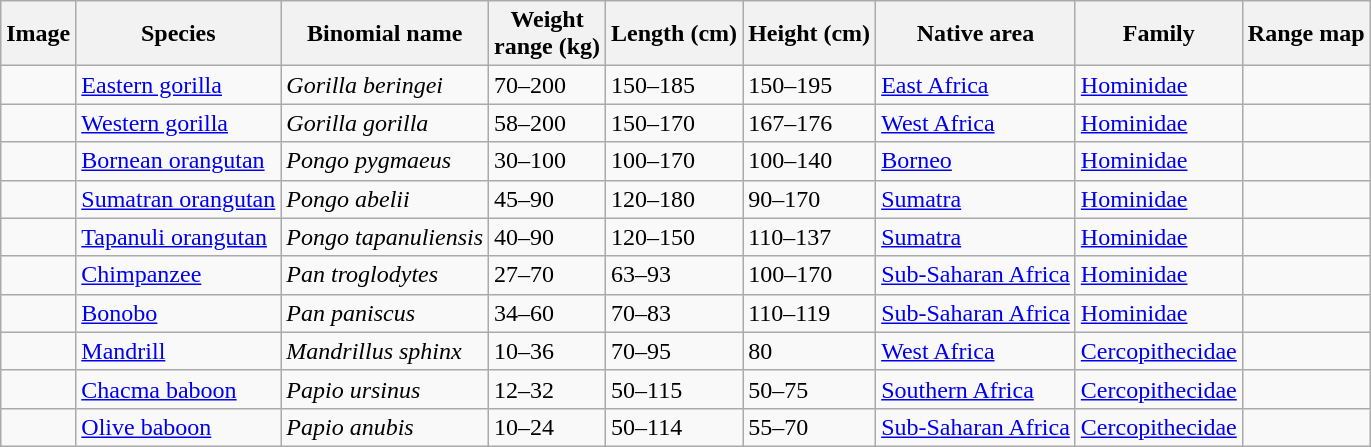<table class="wikitable sortable mw-collapsible">
<tr>
<th>Image</th>
<th>Species</th>
<th>Binomial name</th>
<th>Weight<br>range (kg)</th>
<th>Length (cm)</th>
<th>Height (cm)</th>
<th>Native area</th>
<th>Family</th>
<th>Range map</th>
</tr>
<tr>
<td></td>
<td><a href='#'>Eastern gorilla</a></td>
<td><em>Gorilla beringei</em></td>
<td>70–200</td>
<td>150–185</td>
<td>150–195</td>
<td><a href='#'>East Africa</a></td>
<td><a href='#'>Hominidae</a></td>
<td><br></td>
</tr>
<tr>
<td></td>
<td><a href='#'>Western gorilla</a></td>
<td><em>Gorilla gorilla</em></td>
<td>58–200</td>
<td>150–170</td>
<td>167–176</td>
<td><a href='#'>West Africa</a></td>
<td><a href='#'>Hominidae</a></td>
<td><br></td>
</tr>
<tr>
<td></td>
<td><a href='#'>Bornean orangutan</a></td>
<td><em>Pongo pygmaeus</em></td>
<td>30–100</td>
<td>100–170</td>
<td>100–140</td>
<td><a href='#'>Borneo</a></td>
<td><a href='#'>Hominidae</a></td>
<td><br></td>
</tr>
<tr>
<td><br></td>
<td><a href='#'>Sumatran orangutan</a></td>
<td><em>Pongo abelii</em></td>
<td>45–90</td>
<td>120–180</td>
<td>90–170</td>
<td><a href='#'>Sumatra</a></td>
<td><a href='#'>Hominidae</a></td>
<td><br></td>
</tr>
<tr>
<td></td>
<td><a href='#'>Tapanuli orangutan</a></td>
<td><em>Pongo tapanuliensis</em></td>
<td>40–90</td>
<td>120–150</td>
<td>110–137</td>
<td><a href='#'>Sumatra</a></td>
<td><a href='#'>Hominidae</a></td>
<td><br></td>
</tr>
<tr>
<td></td>
<td><a href='#'>Chimpanzee</a></td>
<td><em>Pan troglodytes</em></td>
<td>27–70</td>
<td>63–93</td>
<td>100–170</td>
<td><a href='#'>Sub-Saharan Africa</a></td>
<td><a href='#'>Hominidae</a></td>
<td><br></td>
</tr>
<tr>
<td></td>
<td><a href='#'>Bonobo</a></td>
<td><em>Pan paniscus</em></td>
<td>34–60</td>
<td>70–83</td>
<td>110–119</td>
<td><a href='#'>Sub-Saharan Africa</a></td>
<td><a href='#'>Hominidae</a></td>
<td></td>
</tr>
<tr>
<td></td>
<td><a href='#'>Mandrill</a></td>
<td><em>Mandrillus sphinx</em></td>
<td>10–36</td>
<td>70–95</td>
<td>80</td>
<td><a href='#'>West Africa</a></td>
<td><a href='#'>Cercopithecidae</a></td>
<td><br></td>
</tr>
<tr>
<td></td>
<td><a href='#'>Chacma baboon</a></td>
<td><em>Papio ursinus</em></td>
<td>12–32</td>
<td>50–115</td>
<td>50–75</td>
<td><a href='#'>Southern Africa</a></td>
<td><a href='#'>Cercopithecidae</a></td>
<td><br></td>
</tr>
<tr>
<td></td>
<td><a href='#'>Olive baboon</a></td>
<td><em>Papio anubis</em></td>
<td>10–24</td>
<td>50–114</td>
<td>55–70</td>
<td><a href='#'>Sub-Saharan Africa</a></td>
<td><a href='#'>Cercopithecidae</a></td>
<td><br></td>
</tr>
</table>
